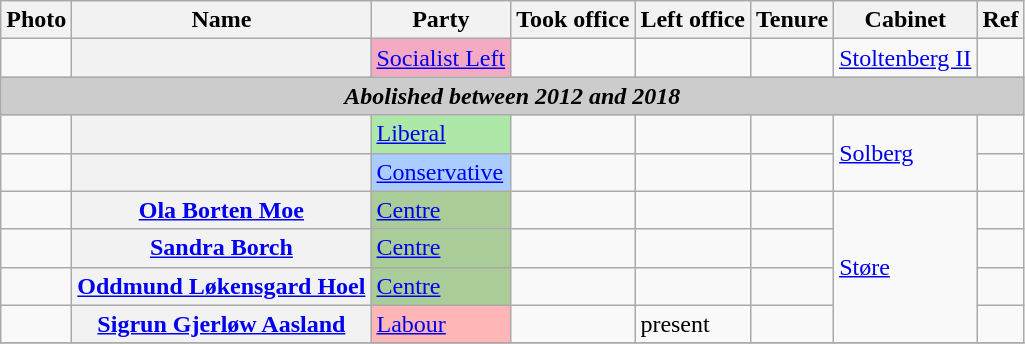<table class="wikitable plainrowheaders sortable">
<tr>
<th scope=col class=unsortable>Photo</th>
<th scope=col>Name</th>
<th scope=col>Party</th>
<th scope=col>Took office</th>
<th scope=col>Left office</th>
<th scope=col>Tenure</th>
<th scope=col>Cabinet</th>
<th scope=col class=unsortable>Ref</th>
</tr>
<tr>
<td align=center></td>
<th scope=row></th>
<td style="background:#F4AAC2"><a href='#'>Socialist Left</a></td>
<td></td>
<td></td>
<td></td>
<td><a href='#'>Stoltenberg II</a></td>
<td align=center></td>
</tr>
<tr>
<th colspan=8 style="background: #cccccc;"><em>Abolished between 2012 and 2018</em></th>
</tr>
<tr>
<td align=center></td>
<th scope=row></th>
<td style="background:#AEE8A8"><a href='#'>Liberal</a></td>
<td></td>
<td></td>
<td></td>
<td rowspan=2><a href='#'>Solberg</a></td>
<td align=center></td>
</tr>
<tr>
<td align=center></td>
<th scope=row></th>
<td style="background:#AACCFF"><a href='#'>Conservative</a></td>
<td></td>
<td></td>
<td></td>
<td align=center></td>
</tr>
<tr>
<td align=center></td>
<th scope=row><a href='#'>Ola Borten Moe</a></th>
<td style="background:#AACC99"><a href='#'>Centre</a></td>
<td></td>
<td></td>
<td></td>
<td rowspan=4><a href='#'>Støre</a></td>
<td align=center></td>
</tr>
<tr>
<td align=center></td>
<th scope=row><a href='#'>Sandra Borch</a></th>
<td style="background:#AACC99"><a href='#'>Centre</a></td>
<td></td>
<td></td>
<td></td>
<td align=center></td>
</tr>
<tr>
<td align=center></td>
<th scope=row><a href='#'>Oddmund Løkensgard Hoel</a></th>
<td style="background:#AACC99"><a href='#'>Centre</a></td>
<td></td>
<td></td>
<td></td>
<td align=center></td>
</tr>
<tr>
<td align=center></td>
<th scope=row><a href='#'>Sigrun Gjerløw Aasland</a></th>
<td style="background:#FFB6B6"><a href='#'>Labour</a></td>
<td></td>
<td>present</td>
<td></td>
<td align=center></td>
</tr>
<tr>
</tr>
</table>
